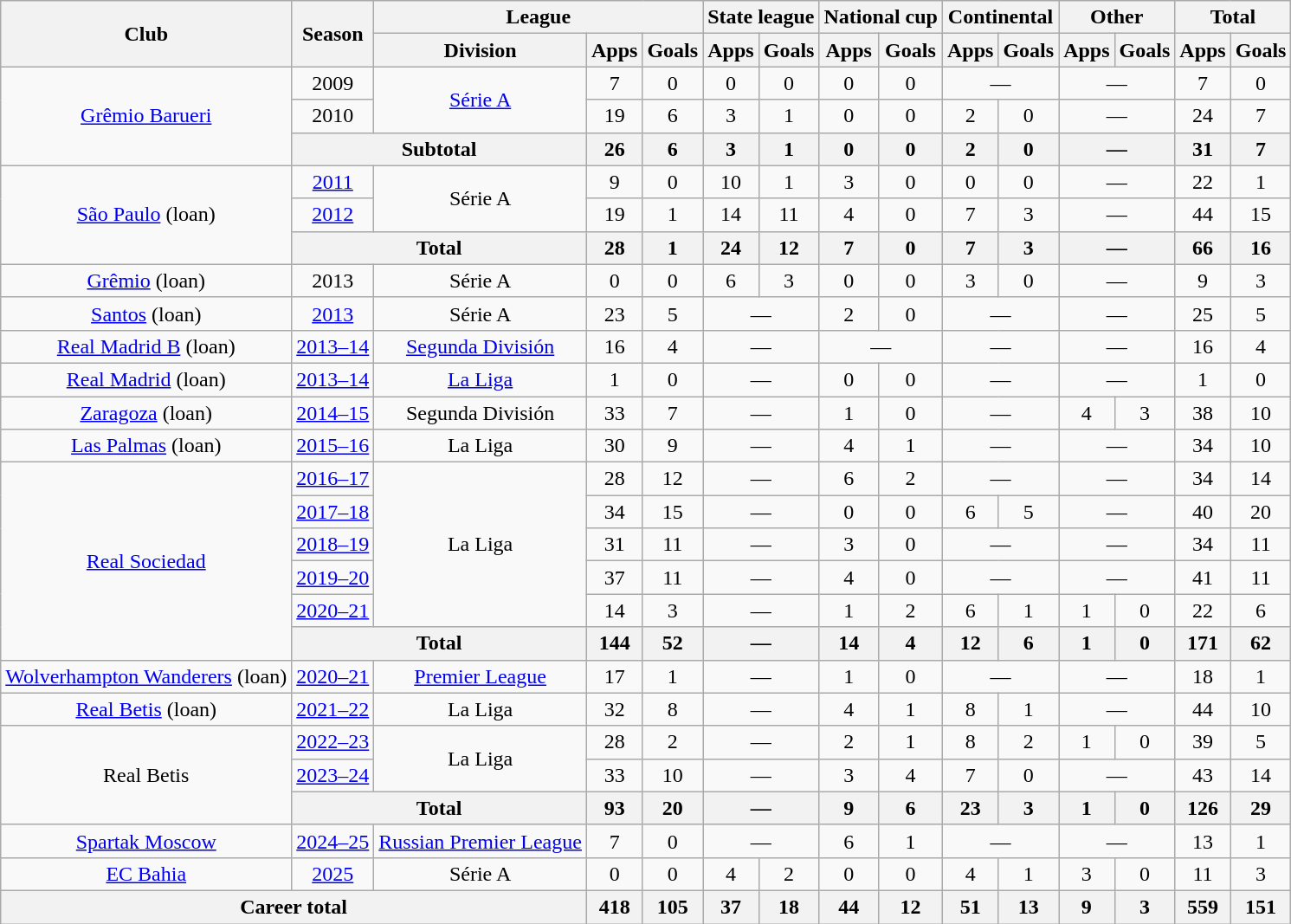<table class="wikitable" style="text-align: center;">
<tr>
<th rowspan="2">Club</th>
<th rowspan="2">Season</th>
<th colspan="3">League</th>
<th colspan="2">State league</th>
<th colspan="2">National cup</th>
<th colspan="2">Continental</th>
<th colspan="2">Other</th>
<th colspan="2">Total</th>
</tr>
<tr>
<th>Division</th>
<th>Apps</th>
<th>Goals</th>
<th>Apps</th>
<th>Goals</th>
<th>Apps</th>
<th>Goals</th>
<th>Apps</th>
<th>Goals</th>
<th>Apps</th>
<th>Goals</th>
<th>Apps</th>
<th>Goals</th>
</tr>
<tr>
<td rowspan="3" valign="center"><a href='#'>Grêmio Barueri</a></td>
<td>2009</td>
<td rowspan="2"><a href='#'>Série A</a></td>
<td>7</td>
<td>0</td>
<td>0</td>
<td>0</td>
<td>0</td>
<td>0</td>
<td colspan="2">—</td>
<td colspan="2">—</td>
<td>7</td>
<td>0</td>
</tr>
<tr>
<td>2010</td>
<td>19</td>
<td>6</td>
<td>3</td>
<td>1</td>
<td>0</td>
<td>0</td>
<td>2</td>
<td>0</td>
<td colspan="2">—</td>
<td>24</td>
<td>7</td>
</tr>
<tr>
<th colspan="2">Subtotal</th>
<th>26</th>
<th>6</th>
<th>3</th>
<th>1</th>
<th>0</th>
<th>0</th>
<th>2</th>
<th>0</th>
<th colspan="2">—</th>
<th>31</th>
<th>7</th>
</tr>
<tr>
<td rowspan="3" valign="center"><a href='#'>São Paulo</a> (loan)</td>
<td><a href='#'>2011</a></td>
<td rowspan="2">Série A</td>
<td>9</td>
<td>0</td>
<td>10</td>
<td>1</td>
<td>3</td>
<td>0</td>
<td>0</td>
<td>0</td>
<td colspan="2">—</td>
<td>22</td>
<td>1</td>
</tr>
<tr>
<td><a href='#'>2012</a></td>
<td>19</td>
<td>1</td>
<td>14</td>
<td>11</td>
<td>4</td>
<td>0</td>
<td>7</td>
<td>3</td>
<td colspan="2">—</td>
<td>44</td>
<td>15</td>
</tr>
<tr>
<th colspan="2">Total</th>
<th>28</th>
<th>1</th>
<th>24</th>
<th>12</th>
<th>7</th>
<th>0</th>
<th>7</th>
<th>3</th>
<th colspan="2">—</th>
<th>66</th>
<th>16</th>
</tr>
<tr>
<td valign="center"><a href='#'>Grêmio</a> (loan)</td>
<td>2013</td>
<td>Série A</td>
<td>0</td>
<td>0</td>
<td>6</td>
<td>3</td>
<td>0</td>
<td>0</td>
<td>3</td>
<td>0</td>
<td colspan="2">—</td>
<td>9</td>
<td>3</td>
</tr>
<tr>
<td valign="center"><a href='#'>Santos</a> (loan)</td>
<td><a href='#'>2013</a></td>
<td>Série A</td>
<td>23</td>
<td>5</td>
<td colspan="2">—</td>
<td>2</td>
<td>0</td>
<td colspan="2">—</td>
<td colspan="2">—</td>
<td>25</td>
<td>5</td>
</tr>
<tr>
<td valign="center"><a href='#'>Real Madrid B</a> (loan)</td>
<td><a href='#'>2013–14</a></td>
<td><a href='#'>Segunda División</a></td>
<td>16</td>
<td>4</td>
<td colspan="2">—</td>
<td colspan="2">—</td>
<td colspan="2">—</td>
<td colspan="2">—</td>
<td>16</td>
<td>4</td>
</tr>
<tr>
<td valign="center"><a href='#'>Real Madrid</a> (loan)</td>
<td><a href='#'>2013–14</a></td>
<td><a href='#'>La Liga</a></td>
<td>1</td>
<td>0</td>
<td colspan="2">—</td>
<td>0</td>
<td>0</td>
<td colspan="2">—</td>
<td colspan="2">—</td>
<td>1</td>
<td>0</td>
</tr>
<tr>
<td valign="center"><a href='#'>Zaragoza</a> (loan)</td>
<td><a href='#'>2014–15</a></td>
<td>Segunda División</td>
<td>33</td>
<td>7</td>
<td colspan="2">—</td>
<td>1</td>
<td>0</td>
<td colspan="2">—</td>
<td>4</td>
<td>3</td>
<td>38</td>
<td>10</td>
</tr>
<tr>
<td valign="center"><a href='#'>Las Palmas</a> (loan)</td>
<td><a href='#'>2015–16</a></td>
<td>La Liga</td>
<td>30</td>
<td>9</td>
<td colspan="2">—</td>
<td>4</td>
<td>1</td>
<td colspan="2">—</td>
<td colspan="2">—</td>
<td>34</td>
<td>10</td>
</tr>
<tr>
<td rowspan="6" valign="center"><a href='#'>Real Sociedad</a></td>
<td><a href='#'>2016–17</a></td>
<td rowspan="5">La Liga</td>
<td>28</td>
<td>12</td>
<td colspan="2">—</td>
<td>6</td>
<td>2</td>
<td colspan="2">—</td>
<td colspan="2">—</td>
<td>34</td>
<td>14</td>
</tr>
<tr>
<td><a href='#'>2017–18</a></td>
<td>34</td>
<td>15</td>
<td colspan="2">—</td>
<td>0</td>
<td>0</td>
<td>6</td>
<td>5</td>
<td colspan="2">—</td>
<td>40</td>
<td>20</td>
</tr>
<tr>
<td><a href='#'>2018–19</a></td>
<td>31</td>
<td>11</td>
<td colspan="2">—</td>
<td>3</td>
<td>0</td>
<td colspan="2">—</td>
<td colspan="2">—</td>
<td>34</td>
<td>11</td>
</tr>
<tr>
<td><a href='#'>2019–20</a></td>
<td>37</td>
<td>11</td>
<td colspan="2">—</td>
<td>4</td>
<td>0</td>
<td colspan="2">—</td>
<td colspan="2">—</td>
<td>41</td>
<td>11</td>
</tr>
<tr>
<td><a href='#'>2020–21</a></td>
<td>14</td>
<td>3</td>
<td colspan="2">—</td>
<td>1</td>
<td>2</td>
<td>6</td>
<td>1</td>
<td>1</td>
<td>0</td>
<td>22</td>
<td>6</td>
</tr>
<tr>
<th colspan="2">Total</th>
<th>144</th>
<th>52</th>
<th colspan="2">—</th>
<th>14</th>
<th>4</th>
<th>12</th>
<th>6</th>
<th>1</th>
<th>0</th>
<th>171</th>
<th>62</th>
</tr>
<tr>
<td valign="center"><a href='#'>Wolverhampton Wanderers</a> (loan)</td>
<td><a href='#'>2020–21</a></td>
<td><a href='#'>Premier League</a></td>
<td>17</td>
<td>1</td>
<td colspan="2">—</td>
<td>1</td>
<td>0</td>
<td colspan="2">—</td>
<td colspan="2">—</td>
<td>18</td>
<td>1</td>
</tr>
<tr>
<td><a href='#'>Real Betis</a> (loan)</td>
<td><a href='#'>2021–22</a></td>
<td>La Liga</td>
<td>32</td>
<td>8</td>
<td colspan="2">—</td>
<td>4</td>
<td>1</td>
<td>8</td>
<td>1</td>
<td colspan="2">—</td>
<td>44</td>
<td>10</td>
</tr>
<tr>
<td rowspan="3">Real Betis</td>
<td><a href='#'>2022–23</a></td>
<td rowspan="2">La Liga</td>
<td>28</td>
<td>2</td>
<td colspan="2">—</td>
<td>2</td>
<td>1</td>
<td>8</td>
<td>2</td>
<td>1</td>
<td>0</td>
<td>39</td>
<td>5</td>
</tr>
<tr>
<td><a href='#'>2023–24</a></td>
<td>33</td>
<td>10</td>
<td colspan="2">—</td>
<td>3</td>
<td>4</td>
<td>7</td>
<td>0</td>
<td colspan="2">—</td>
<td>43</td>
<td>14</td>
</tr>
<tr>
<th colspan="2">Total</th>
<th>93</th>
<th>20</th>
<th colspan="2">—</th>
<th>9</th>
<th>6</th>
<th>23</th>
<th>3</th>
<th>1</th>
<th>0</th>
<th>126</th>
<th>29</th>
</tr>
<tr>
<td><a href='#'>Spartak Moscow</a></td>
<td><a href='#'>2024–25</a></td>
<td><a href='#'>Russian Premier League</a></td>
<td>7</td>
<td>0</td>
<td colspan="2">—</td>
<td>6</td>
<td>1</td>
<td colspan="2">—</td>
<td colspan="2">—</td>
<td>13</td>
<td>1</td>
</tr>
<tr>
<td><a href='#'>EC Bahia</a></td>
<td><a href='#'>2025</a></td>
<td>Série A</td>
<td>0</td>
<td>0</td>
<td>4</td>
<td>2</td>
<td>0</td>
<td>0</td>
<td>4</td>
<td>1</td>
<td>3</td>
<td>0</td>
<td>11</td>
<td>3</td>
</tr>
<tr>
<th colspan="3">Career total</th>
<th>418</th>
<th>105</th>
<th>37</th>
<th>18</th>
<th>44</th>
<th>12</th>
<th>51</th>
<th>13</th>
<th>9</th>
<th>3</th>
<th>559</th>
<th>151</th>
</tr>
</table>
